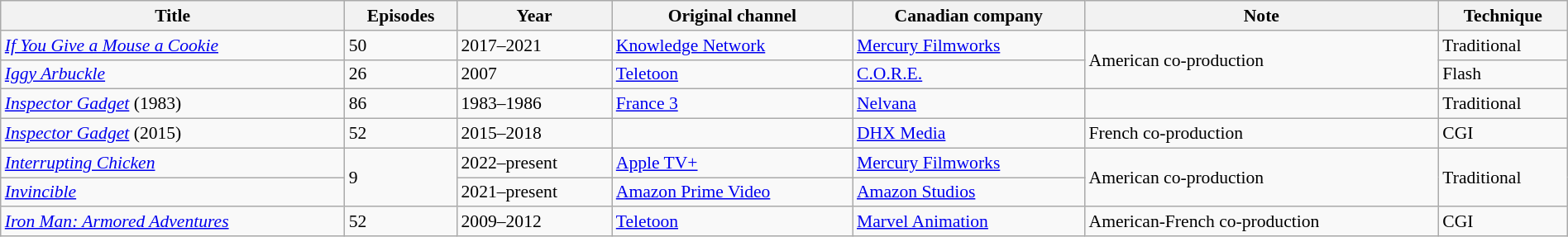<table class="wikitable sortable" style="text-align: left; font-size:90%; width:100%;">
<tr>
<th>Title</th>
<th>Episodes</th>
<th>Year</th>
<th>Original channel</th>
<th>Canadian company</th>
<th>Note</th>
<th>Technique</th>
</tr>
<tr>
<td><em><a href='#'>If You Give a Mouse a Cookie</a></em></td>
<td>50</td>
<td>2017–2021</td>
<td><a href='#'>Knowledge Network</a></td>
<td><a href='#'>Mercury Filmworks</a></td>
<td rowspan="2">American co-production</td>
<td>Traditional</td>
</tr>
<tr>
<td><em><a href='#'>Iggy Arbuckle</a></em></td>
<td>26</td>
<td>2007</td>
<td><a href='#'>Teletoon</a></td>
<td><a href='#'>C.O.R.E.</a></td>
<td>Flash</td>
</tr>
<tr>
<td><em><a href='#'>Inspector Gadget</a></em> (1983)</td>
<td>86</td>
<td>1983–1986</td>
<td><a href='#'>France 3</a></td>
<td><a href='#'>Nelvana</a></td>
<td></td>
<td>Traditional</td>
</tr>
<tr>
<td><em><a href='#'>Inspector Gadget</a></em> (2015)</td>
<td>52</td>
<td>2015–2018</td>
<td></td>
<td><a href='#'>DHX Media</a></td>
<td>French co-production</td>
<td>CGI</td>
</tr>
<tr>
<td><em><a href='#'>Interrupting Chicken</a></em></td>
<td rowspan="2">9</td>
<td>2022–present</td>
<td><a href='#'>Apple TV+</a></td>
<td><a href='#'>Mercury Filmworks</a></td>
<td rowspan="2">American co-production</td>
<td rowspan="2">Traditional</td>
</tr>
<tr>
<td><em><a href='#'>Invincible</a></em></td>
<td>2021–present</td>
<td><a href='#'>Amazon Prime Video</a></td>
<td><a href='#'>Amazon Studios</a></td>
</tr>
<tr>
<td><em><a href='#'>Iron Man: Armored Adventures</a></em></td>
<td>52</td>
<td>2009–2012</td>
<td><a href='#'>Teletoon</a></td>
<td><a href='#'>Marvel Animation</a></td>
<td>American-French co-production</td>
<td>CGI</td>
</tr>
</table>
